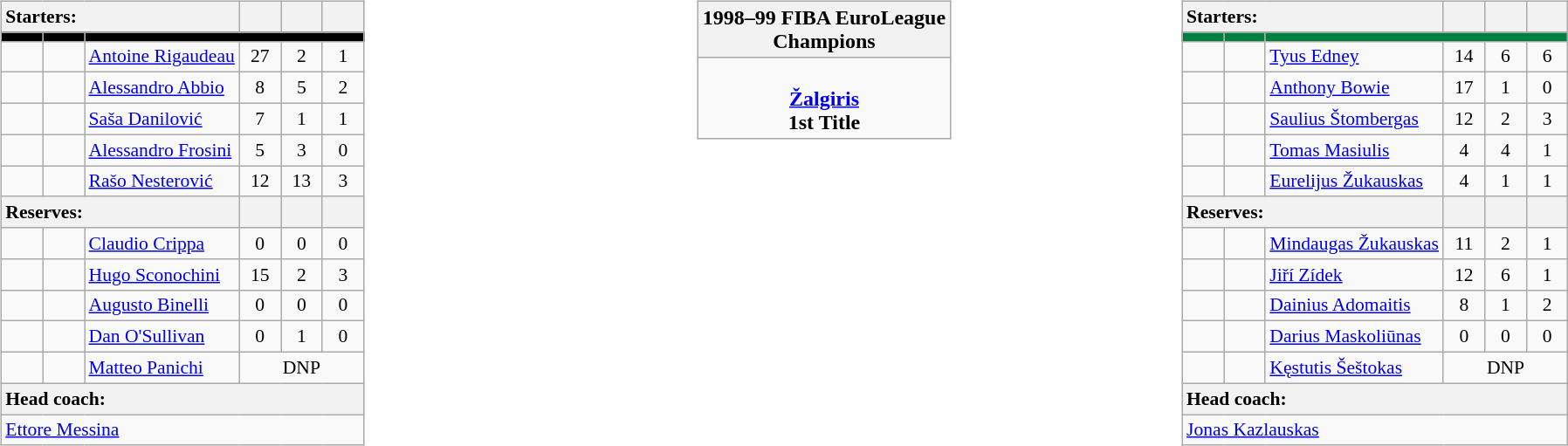<table style="width:100%;">
<tr>
<td valign=top width=33%><br><table class="wikitable"  style="font-size:90%; text-align:center; margin:auto; float:left;">
<tr>
<th style="text-align:left" colspan=3>Starters:</th>
<th width=25></th>
<th width=25></th>
<th width=25></th>
</tr>
<tr>
<th style="background:black; width:25px;"></th>
<th style="background:black; width:25px;"></th>
<th colspan=4 style="background:black;"></th>
</tr>
<tr>
<td></td>
<td></td>
<td align=left> <a href='#'>Antoine Rigaudeau</a></td>
<td>27</td>
<td>2</td>
<td>1</td>
</tr>
<tr>
<td></td>
<td></td>
<td align=left> <a href='#'>Alessandro Abbio</a></td>
<td>8</td>
<td>5</td>
<td>2</td>
</tr>
<tr>
<td></td>
<td></td>
<td align=left> <a href='#'>Saša Danilović</a></td>
<td>7</td>
<td>1</td>
<td>1</td>
</tr>
<tr>
<td></td>
<td></td>
<td align=left> <a href='#'>Alessandro Frosini</a></td>
<td>5</td>
<td>3</td>
<td>0</td>
</tr>
<tr>
<td></td>
<td></td>
<td align=left> <a href='#'>Rašo Nesterović</a></td>
<td>12</td>
<td>13</td>
<td>3</td>
</tr>
<tr>
<th style="text-align:left" colspan=3>Reserves:</th>
<th width=25></th>
<th width=25></th>
<th width=25></th>
</tr>
<tr>
<td></td>
<td></td>
<td align=left> <a href='#'>Claudio Crippa</a></td>
<td>0</td>
<td>0</td>
<td>0</td>
</tr>
<tr>
<td></td>
<td></td>
<td align=left> <a href='#'>Hugo Sconochini</a></td>
<td>15</td>
<td>2</td>
<td>3</td>
</tr>
<tr>
<td></td>
<td></td>
<td align=left> <a href='#'>Augusto Binelli</a></td>
<td>0</td>
<td>0</td>
<td>0</td>
</tr>
<tr>
<td></td>
<td></td>
<td align=left> <a href='#'>Dan O'Sullivan</a></td>
<td>0</td>
<td>1</td>
<td>0</td>
</tr>
<tr>
<td></td>
<td></td>
<td align=left> <a href='#'>Matteo Panichi</a></td>
<td colspan=3>DNP</td>
</tr>
<tr>
<th style="text-align:left" colspan=7>Head coach:</th>
</tr>
<tr>
<td colspan="7" style="text-align:left;"> <a href='#'>Ettore Messina</a></td>
</tr>
</table>
</td>
<td valign=top width=33%><br><table class=wikitable style="text-align:center; margin:auto">
<tr>
<th>1998–99 FIBA EuroLeague<br>Champions</th>
</tr>
<tr>
<td><br> <strong><a href='#'>Žalgiris</a></strong> <br> <strong>1st Title</strong></td>
</tr>
</table>
</td>
<td style="vertical-align:top; width:33%;"><br><table class="wikitable" style="font-size:90%; text-align:center; margin:auto;">
<tr>
<th style="text-align:left" colspan=3>Starters:</th>
<th width=25></th>
<th width=25></th>
<th width=25></th>
</tr>
<tr>
<th style="background:#008040; width:25px;"></th>
<th style="background:#008040; width:25px;"></th>
<th colspan=4 style="background:#008040;"></th>
</tr>
<tr>
<td></td>
<td></td>
<td align=left> <a href='#'>Tyus Edney</a></td>
<td>14</td>
<td>6</td>
<td>6</td>
</tr>
<tr>
<td></td>
<td></td>
<td align=left> <a href='#'>Anthony Bowie</a></td>
<td>17</td>
<td>1</td>
<td>0</td>
</tr>
<tr>
<td></td>
<td></td>
<td align=left> <a href='#'>Saulius Štombergas</a></td>
<td>12</td>
<td>2</td>
<td>3</td>
</tr>
<tr>
<td></td>
<td></td>
<td align=left> <a href='#'>Tomas Masiulis</a></td>
<td>4</td>
<td>4</td>
<td>1</td>
</tr>
<tr>
<td></td>
<td></td>
<td align=left> <a href='#'>Eurelijus Žukauskas</a></td>
<td>4</td>
<td>1</td>
<td>1</td>
</tr>
<tr>
<th style="text-align:left" colspan=3>Reserves:</th>
<th width=25></th>
<th width=25></th>
<th width=25></th>
</tr>
<tr>
<td></td>
<td></td>
<td align=left> <a href='#'>Mindaugas Žukauskas</a></td>
<td>11</td>
<td>2</td>
<td>1</td>
</tr>
<tr>
<td></td>
<td></td>
<td align=left> <a href='#'>Jiří Zídek</a></td>
<td>12</td>
<td>6</td>
<td>1</td>
</tr>
<tr>
<td></td>
<td></td>
<td align=left> <a href='#'>Dainius Adomaitis</a></td>
<td>8</td>
<td>1</td>
<td>2</td>
</tr>
<tr>
<td></td>
<td></td>
<td align=left> <a href='#'>Darius Maskoliūnas</a></td>
<td>0</td>
<td>0</td>
<td>0</td>
</tr>
<tr>
<td></td>
<td></td>
<td align=left> <a href='#'>Kęstutis Šeštokas</a></td>
<td colspan=3>DNP</td>
</tr>
<tr>
<th style="text-align:left" colspan=7>Head coach:</th>
</tr>
<tr>
<td colspan="7" style="text-align:left;"> <a href='#'>Jonas Kazlauskas</a></td>
</tr>
</table>
</td>
</tr>
</table>
